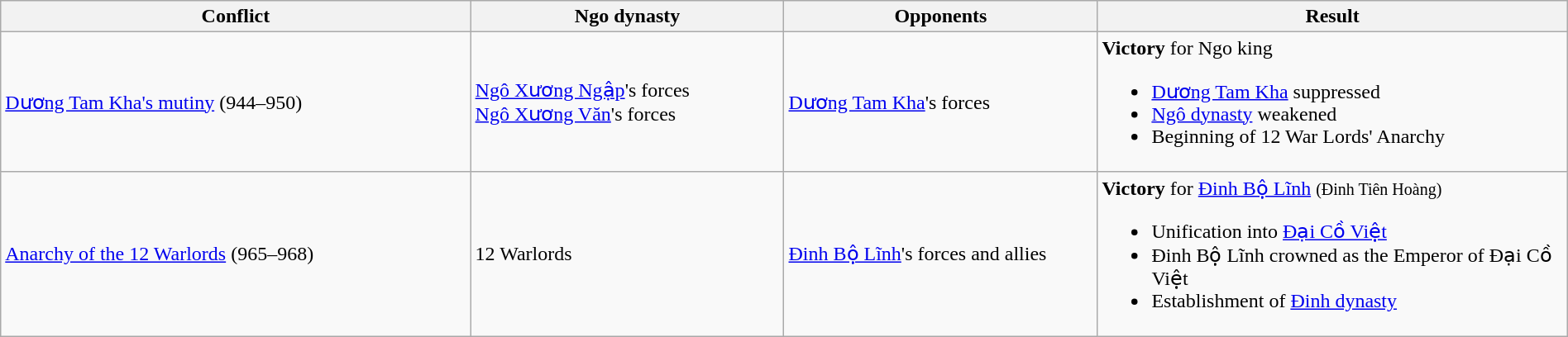<table class="wikitable" width="100%">
<tr>
<th width="30%">Conflict</th>
<th width="20%">Ngo dynasty</th>
<th width="20%">Opponents</th>
<th width="30%">Result</th>
</tr>
<tr>
<td><a href='#'>Dương Tam Kha's mutiny</a> (944–950)</td>
<td><a href='#'>Ngô Xương Ngập</a>'s forces <br> <a href='#'>Ngô Xương Văn</a>'s forces</td>
<td><a href='#'>Dương Tam Kha</a>'s forces</td>
<td><strong>Victory</strong> for Ngo king<br><ul><li><a href='#'>Dương Tam Kha</a> suppressed</li><li><a href='#'>Ngô dynasty</a> weakened</li><li>Beginning of 12 War Lords' Anarchy</li></ul></td>
</tr>
<tr>
<td><a href='#'>Anarchy of the 12 Warlords</a> (965–968)</td>
<td>12 Warlords</td>
<td><a href='#'>Đinh Bộ Lĩnh</a>'s forces and allies</td>
<td><strong>Victory</strong> for <a href='#'>Đinh Bộ Lĩnh</a> <small>(Đinh Tiên Hoàng)</small><br><ul><li>Unification into <a href='#'>Đại Cồ Việt</a></li><li>Đinh Bộ Lĩnh crowned as the Emperor of Đại Cồ Việt</li><li>Establishment of <a href='#'>Đinh dynasty</a></li></ul></td>
</tr>
</table>
